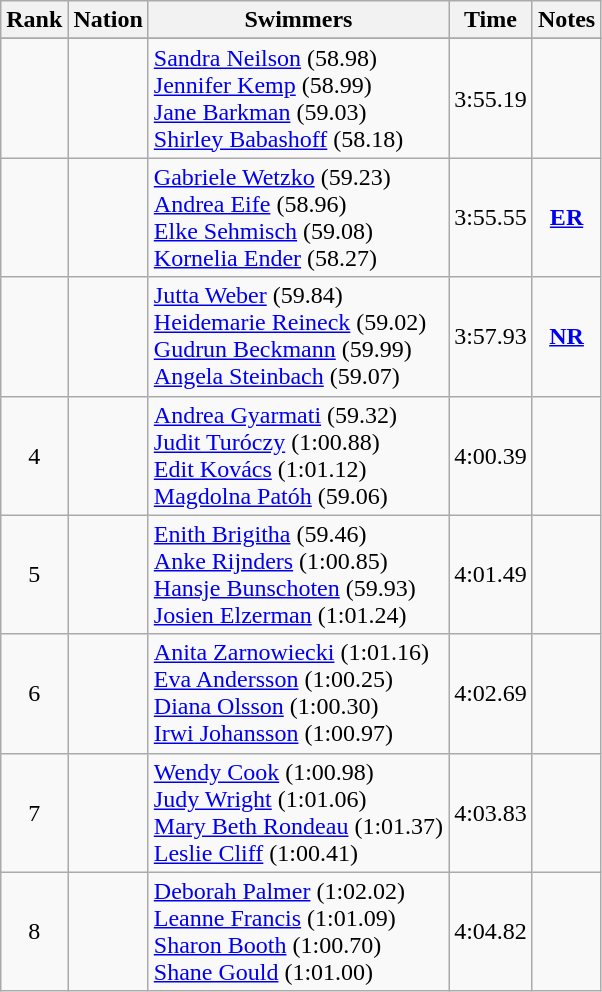<table class="wikitable sortable" style="text-align:center">
<tr>
<th>Rank</th>
<th>Nation</th>
<th>Swimmers</th>
<th>Time</th>
<th>Notes</th>
</tr>
<tr>
</tr>
<tr>
<td></td>
<td align=left></td>
<td align=left><a href='#'>Sandra Neilson</a> (58.98) <br> <a href='#'>Jennifer Kemp</a> (58.99) <br> <a href='#'>Jane Barkman</a> (59.03) <br> <a href='#'>Shirley Babashoff</a> (58.18)</td>
<td>3:55.19</td>
<td></td>
</tr>
<tr>
<td></td>
<td align=left></td>
<td align=left><a href='#'>Gabriele Wetzko</a> (59.23) <br> <a href='#'>Andrea Eife</a> (58.96) <br> <a href='#'>Elke Sehmisch</a> (59.08) <br> <a href='#'>Kornelia Ender</a> (58.27)</td>
<td>3:55.55</td>
<td><strong><a href='#'>ER</a></strong></td>
</tr>
<tr>
<td></td>
<td align=left></td>
<td align=left><a href='#'>Jutta Weber</a> (59.84) <br> <a href='#'>Heidemarie Reineck</a> (59.02) <br> <a href='#'>Gudrun Beckmann</a> (59.99) <br> <a href='#'>Angela Steinbach</a> (59.07)</td>
<td>3:57.93</td>
<td><strong><a href='#'>NR</a></strong></td>
</tr>
<tr>
<td>4</td>
<td align=left></td>
<td align=left><a href='#'>Andrea Gyarmati</a> (59.32)<br><a href='#'>Judit Turóczy</a> (1:00.88)<br><a href='#'>Edit Kovács</a> (1:01.12)<br><a href='#'>Magdolna Patóh</a> (59.06)</td>
<td>4:00.39</td>
<td></td>
</tr>
<tr>
<td>5</td>
<td align=left></td>
<td align=left><a href='#'>Enith Brigitha</a> (59.46)<br><a href='#'>Anke Rijnders</a> (1:00.85)<br><a href='#'>Hansje Bunschoten</a> (59.93)<br><a href='#'>Josien Elzerman</a> (1:01.24)</td>
<td>4:01.49</td>
<td></td>
</tr>
<tr>
<td>6</td>
<td align=left></td>
<td align=left><a href='#'>Anita Zarnowiecki</a> (1:01.16)<br><a href='#'>Eva Andersson</a> (1:00.25)<br><a href='#'>Diana Olsson</a> (1:00.30)<br><a href='#'>Irwi Johansson</a> (1:00.97)</td>
<td>4:02.69</td>
<td></td>
</tr>
<tr>
<td>7</td>
<td align=left></td>
<td align=left><a href='#'>Wendy Cook</a> (1:00.98)<br><a href='#'>Judy Wright</a> (1:01.06)<br><a href='#'>Mary Beth Rondeau</a> (1:01.37)<br><a href='#'>Leslie Cliff</a> (1:00.41)</td>
<td>4:03.83</td>
<td></td>
</tr>
<tr>
<td>8</td>
<td align=left></td>
<td align=left><a href='#'>Deborah Palmer</a> (1:02.02)<br><a href='#'>Leanne Francis</a> (1:01.09)<br><a href='#'>Sharon Booth</a> (1:00.70)<br><a href='#'>Shane Gould</a> (1:01.00)</td>
<td>4:04.82</td>
<td></td>
</tr>
</table>
